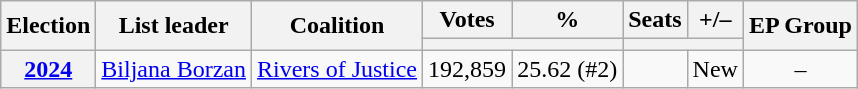<table class="wikitable" style="text-align:center;">
<tr>
<th rowspan=2>Election</th>
<th rowspan=2>List leader</th>
<th rowspan=2>Coalition</th>
<th>Votes</th>
<th>%</th>
<th>Seats</th>
<th>+/–</th>
<th rowspan=2>EP Group</th>
</tr>
<tr>
<th colspan=2></th>
<th colspan=2></th>
</tr>
<tr>
<th><a href='#'>2024</a></th>
<td><a href='#'>Biljana Borzan</a></td>
<td><a href='#'>Rivers of Justice</a></td>
<td>192,859</td>
<td>25.62 (#2)</td>
<td></td>
<td>New</td>
<td>–</td>
</tr>
</table>
